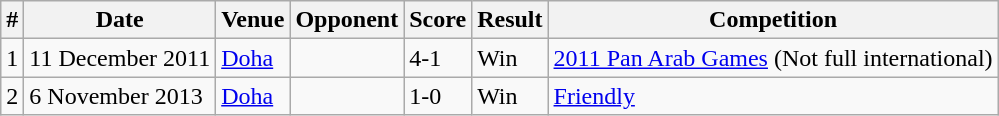<table class="wikitable">
<tr>
<th>#</th>
<th>Date</th>
<th>Venue</th>
<th>Opponent</th>
<th>Score</th>
<th>Result</th>
<th>Competition</th>
</tr>
<tr>
<td>1</td>
<td>11 December 2011</td>
<td><a href='#'>Doha</a></td>
<td></td>
<td>4-1</td>
<td>Win</td>
<td><a href='#'>2011 Pan Arab Games</a> (Not full international)</td>
</tr>
<tr>
<td>2</td>
<td>6 November 2013</td>
<td><a href='#'>Doha</a></td>
<td></td>
<td>1-0</td>
<td>Win</td>
<td><a href='#'>Friendly</a></td>
</tr>
</table>
